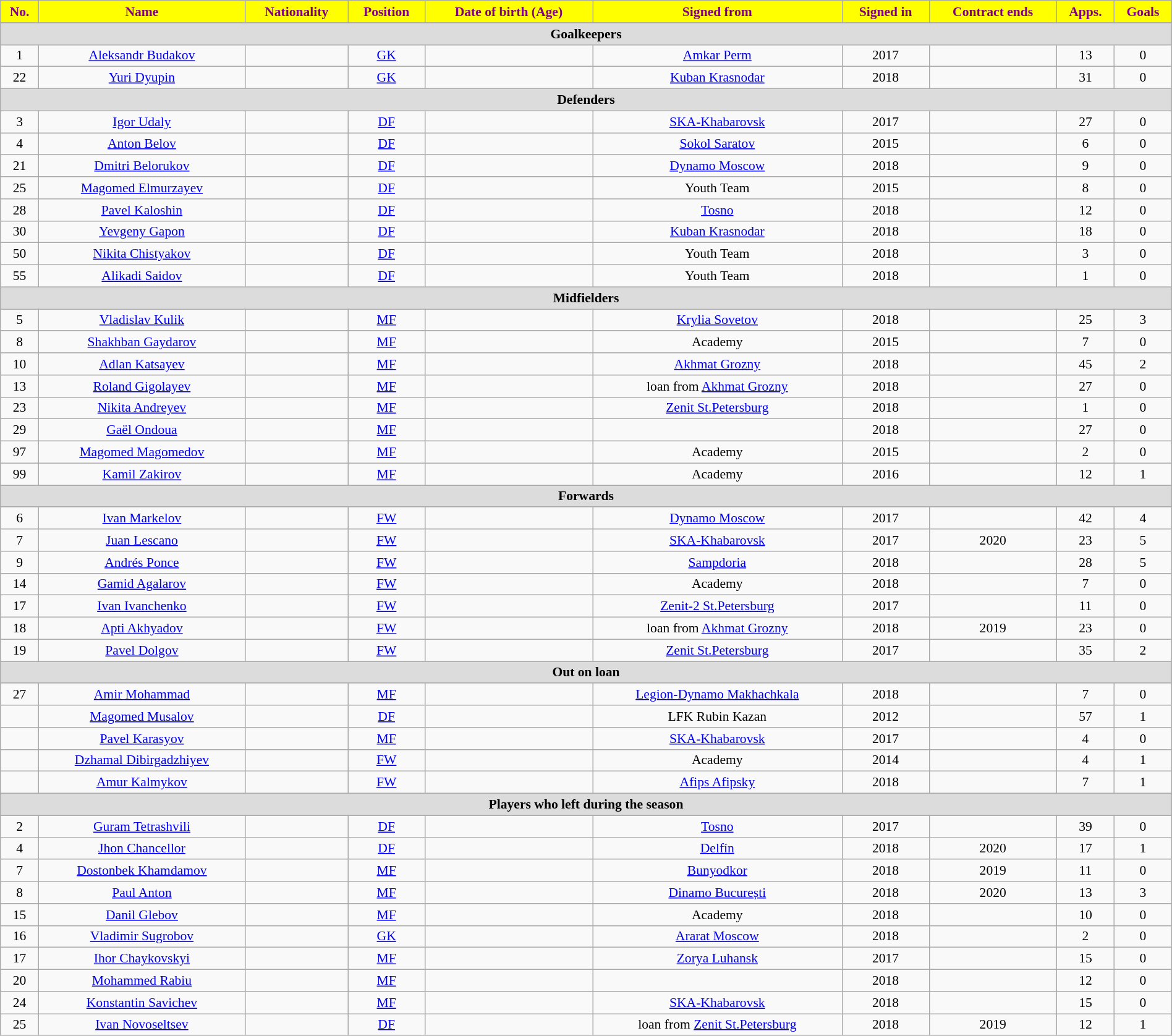<table class="wikitable"  style="text-align:center; font-size:90%; width:100%;">
<tr>
<th style="background:#ffff00; color:purple; text-align:center;">No.</th>
<th style="background:#ffff00; color:purple; text-align:center;">Name</th>
<th style="background:#ffff00; color:purple; text-align:center;">Nationality</th>
<th style="background:#ffff00; color:purple; text-align:center;">Position</th>
<th style="background:#ffff00; color:purple; text-align:center;">Date of birth (Age)</th>
<th style="background:#ffff00; color:purple; text-align:center;">Signed from</th>
<th style="background:#ffff00; color:purple; text-align:center;">Signed in</th>
<th style="background:#ffff00; color:purple; text-align:center;">Contract ends</th>
<th style="background:#ffff00; color:purple; text-align:center;">Apps.</th>
<th style="background:#ffff00; color:purple; text-align:center;">Goals</th>
</tr>
<tr>
<th colspan="11"  style="background:#dcdcdc; text-align:center;">Goalkeepers</th>
</tr>
<tr>
<td>1</td>
<td><a href='#'>Aleksandr Budakov</a></td>
<td></td>
<td><a href='#'>GK</a></td>
<td></td>
<td><a href='#'>Amkar Perm</a></td>
<td>2017</td>
<td></td>
<td>13</td>
<td>0</td>
</tr>
<tr>
<td>22</td>
<td><a href='#'>Yuri Dyupin</a></td>
<td></td>
<td><a href='#'>GK</a></td>
<td></td>
<td><a href='#'>Kuban Krasnodar</a></td>
<td>2018</td>
<td></td>
<td>31</td>
<td>0</td>
</tr>
<tr>
<th colspan="11"  style="background:#dcdcdc; text-align:center;">Defenders</th>
</tr>
<tr>
<td>3</td>
<td><a href='#'>Igor Udaly</a></td>
<td></td>
<td><a href='#'>DF</a></td>
<td></td>
<td><a href='#'>SKA-Khabarovsk</a></td>
<td>2017</td>
<td></td>
<td>27</td>
<td>0</td>
</tr>
<tr>
<td>4</td>
<td><a href='#'>Anton Belov</a></td>
<td></td>
<td><a href='#'>DF</a></td>
<td></td>
<td><a href='#'>Sokol Saratov</a></td>
<td>2015</td>
<td></td>
<td>6</td>
<td>0</td>
</tr>
<tr>
<td>21</td>
<td><a href='#'>Dmitri Belorukov</a></td>
<td></td>
<td><a href='#'>DF</a></td>
<td></td>
<td><a href='#'>Dynamo Moscow</a></td>
<td>2018</td>
<td></td>
<td>9</td>
<td>0</td>
</tr>
<tr>
<td>25</td>
<td><a href='#'>Magomed Elmurzayev</a></td>
<td></td>
<td><a href='#'>DF</a></td>
<td></td>
<td>Youth Team</td>
<td>2015</td>
<td></td>
<td>8</td>
<td>0</td>
</tr>
<tr>
<td>28</td>
<td><a href='#'>Pavel Kaloshin</a></td>
<td></td>
<td><a href='#'>DF</a></td>
<td></td>
<td><a href='#'>Tosno</a></td>
<td>2018</td>
<td></td>
<td>12</td>
<td>0</td>
</tr>
<tr>
<td>30</td>
<td><a href='#'>Yevgeny Gapon</a></td>
<td></td>
<td><a href='#'>DF</a></td>
<td></td>
<td><a href='#'>Kuban Krasnodar</a></td>
<td>2018</td>
<td></td>
<td>18</td>
<td>0</td>
</tr>
<tr>
<td>50</td>
<td><a href='#'>Nikita Chistyakov</a></td>
<td></td>
<td><a href='#'>DF</a></td>
<td></td>
<td>Youth Team</td>
<td>2018</td>
<td></td>
<td>3</td>
<td>0</td>
</tr>
<tr>
<td>55</td>
<td><a href='#'>Alikadi Saidov</a></td>
<td></td>
<td><a href='#'>DF</a></td>
<td></td>
<td>Youth Team</td>
<td>2018</td>
<td></td>
<td>1</td>
<td>0</td>
</tr>
<tr>
<th colspan="11"  style="background:#dcdcdc; text-align:center;">Midfielders</th>
</tr>
<tr>
<td>5</td>
<td><a href='#'>Vladislav Kulik</a></td>
<td></td>
<td><a href='#'>MF</a></td>
<td></td>
<td><a href='#'>Krylia Sovetov</a></td>
<td>2018</td>
<td></td>
<td>25</td>
<td>3</td>
</tr>
<tr>
<td>8</td>
<td><a href='#'>Shakhban Gaydarov</a></td>
<td></td>
<td><a href='#'>MF</a></td>
<td></td>
<td>Academy</td>
<td>2015</td>
<td></td>
<td>7</td>
<td>0</td>
</tr>
<tr>
<td>10</td>
<td><a href='#'>Adlan Katsayev</a></td>
<td></td>
<td><a href='#'>MF</a></td>
<td></td>
<td><a href='#'>Akhmat Grozny</a></td>
<td>2018</td>
<td></td>
<td>45</td>
<td>2</td>
</tr>
<tr>
<td>13</td>
<td><a href='#'>Roland Gigolayev</a></td>
<td></td>
<td><a href='#'>MF</a></td>
<td></td>
<td>loan from <a href='#'>Akhmat Grozny</a></td>
<td>2018</td>
<td></td>
<td>27</td>
<td>0</td>
</tr>
<tr>
<td>23</td>
<td><a href='#'>Nikita Andreyev</a></td>
<td></td>
<td><a href='#'>MF</a></td>
<td></td>
<td><a href='#'>Zenit St.Petersburg</a></td>
<td>2018</td>
<td></td>
<td>1</td>
<td>0</td>
</tr>
<tr>
<td>29</td>
<td><a href='#'>Gaël Ondoua</a></td>
<td></td>
<td><a href='#'>MF</a></td>
<td></td>
<td></td>
<td>2018</td>
<td></td>
<td>27</td>
<td>0</td>
</tr>
<tr>
<td>97</td>
<td><a href='#'>Magomed Magomedov</a></td>
<td></td>
<td><a href='#'>MF</a></td>
<td></td>
<td>Academy</td>
<td>2015</td>
<td></td>
<td>2</td>
<td>0</td>
</tr>
<tr>
<td>99</td>
<td><a href='#'>Kamil Zakirov</a></td>
<td></td>
<td><a href='#'>MF</a></td>
<td></td>
<td>Academy</td>
<td>2016</td>
<td></td>
<td>12</td>
<td>1</td>
</tr>
<tr>
<th colspan="11"  style="background:#dcdcdc; text-align:center;">Forwards</th>
</tr>
<tr>
<td>6</td>
<td><a href='#'>Ivan Markelov</a></td>
<td></td>
<td><a href='#'>FW</a></td>
<td></td>
<td><a href='#'>Dynamo Moscow</a></td>
<td>2017</td>
<td></td>
<td>42</td>
<td>4</td>
</tr>
<tr>
<td>7</td>
<td><a href='#'>Juan Lescano</a></td>
<td></td>
<td><a href='#'>FW</a></td>
<td></td>
<td><a href='#'>SKA-Khabarovsk</a></td>
<td>2017</td>
<td>2020</td>
<td>23</td>
<td>5</td>
</tr>
<tr>
<td>9</td>
<td><a href='#'>Andrés Ponce</a></td>
<td></td>
<td><a href='#'>FW</a></td>
<td></td>
<td><a href='#'>Sampdoria</a></td>
<td>2018</td>
<td></td>
<td>28</td>
<td>5</td>
</tr>
<tr>
<td>14</td>
<td><a href='#'>Gamid Agalarov</a></td>
<td></td>
<td><a href='#'>FW</a></td>
<td></td>
<td>Academy</td>
<td>2018</td>
<td></td>
<td>7</td>
<td>0</td>
</tr>
<tr>
<td>17</td>
<td><a href='#'>Ivan Ivanchenko</a></td>
<td></td>
<td><a href='#'>FW</a></td>
<td></td>
<td><a href='#'>Zenit-2 St.Petersburg</a></td>
<td>2017</td>
<td></td>
<td>11</td>
<td>0</td>
</tr>
<tr>
<td>18</td>
<td><a href='#'>Apti Akhyadov</a></td>
<td></td>
<td><a href='#'>FW</a></td>
<td></td>
<td>loan from <a href='#'>Akhmat Grozny</a></td>
<td>2018</td>
<td>2019</td>
<td>23</td>
<td>0</td>
</tr>
<tr>
<td>19</td>
<td><a href='#'>Pavel Dolgov</a></td>
<td></td>
<td><a href='#'>FW</a></td>
<td></td>
<td><a href='#'>Zenit St.Petersburg</a></td>
<td>2017</td>
<td></td>
<td>35</td>
<td>2</td>
</tr>
<tr>
<th colspan="11"  style="background:#dcdcdc; text-align:center;">Out on loan</th>
</tr>
<tr>
<td>27</td>
<td><a href='#'>Amir Mohammad</a></td>
<td></td>
<td><a href='#'>MF</a></td>
<td></td>
<td><a href='#'>Legion-Dynamo Makhachkala</a></td>
<td>2018</td>
<td></td>
<td>7</td>
<td>0</td>
</tr>
<tr>
<td></td>
<td><a href='#'>Magomed Musalov</a></td>
<td></td>
<td><a href='#'>DF</a></td>
<td></td>
<td>LFK Rubin Kazan</td>
<td>2012</td>
<td></td>
<td>57</td>
<td>1</td>
</tr>
<tr>
<td></td>
<td><a href='#'>Pavel Karasyov</a></td>
<td></td>
<td><a href='#'>MF</a></td>
<td></td>
<td><a href='#'>SKA-Khabarovsk</a></td>
<td>2017</td>
<td></td>
<td>4</td>
<td>0</td>
</tr>
<tr>
<td></td>
<td><a href='#'>Dzhamal Dibirgadzhiyev</a></td>
<td></td>
<td><a href='#'>FW</a></td>
<td></td>
<td>Academy</td>
<td>2014</td>
<td></td>
<td>4</td>
<td>1</td>
</tr>
<tr>
<td></td>
<td><a href='#'>Amur Kalmykov</a></td>
<td></td>
<td><a href='#'>FW</a></td>
<td></td>
<td><a href='#'>Afips Afipsky</a></td>
<td>2018</td>
<td></td>
<td>7</td>
<td>1</td>
</tr>
<tr>
<th colspan="11"  style="background:#dcdcdc; text-align:center;">Players who left during the season</th>
</tr>
<tr>
<td>2</td>
<td><a href='#'>Guram Tetrashvili</a></td>
<td></td>
<td><a href='#'>DF</a></td>
<td></td>
<td><a href='#'>Tosno</a></td>
<td>2017</td>
<td></td>
<td>39</td>
<td>0</td>
</tr>
<tr>
<td>4</td>
<td><a href='#'>Jhon Chancellor</a></td>
<td></td>
<td><a href='#'>DF</a></td>
<td></td>
<td><a href='#'>Delfín</a></td>
<td>2018</td>
<td>2020</td>
<td>17</td>
<td>1</td>
</tr>
<tr>
<td>7</td>
<td><a href='#'>Dostonbek Khamdamov</a></td>
<td></td>
<td><a href='#'>MF</a></td>
<td></td>
<td><a href='#'>Bunyodkor</a></td>
<td>2018</td>
<td>2019</td>
<td>11</td>
<td>0</td>
</tr>
<tr>
<td>8</td>
<td><a href='#'>Paul Anton</a></td>
<td></td>
<td><a href='#'>MF</a></td>
<td></td>
<td><a href='#'>Dinamo București</a></td>
<td>2018</td>
<td>2020</td>
<td>13</td>
<td>3</td>
</tr>
<tr>
<td>15</td>
<td><a href='#'>Danil Glebov</a></td>
<td></td>
<td><a href='#'>MF</a></td>
<td></td>
<td>Academy</td>
<td>2018</td>
<td></td>
<td>10</td>
<td>0</td>
</tr>
<tr>
<td>16</td>
<td><a href='#'>Vladimir Sugrobov</a></td>
<td></td>
<td><a href='#'>GK</a></td>
<td></td>
<td><a href='#'>Ararat Moscow</a></td>
<td>2018</td>
<td></td>
<td>2</td>
<td>0</td>
</tr>
<tr>
<td>17</td>
<td><a href='#'>Ihor Chaykovskyi</a></td>
<td></td>
<td><a href='#'>MF</a></td>
<td></td>
<td><a href='#'>Zorya Luhansk</a></td>
<td>2017</td>
<td></td>
<td>15</td>
<td>0</td>
</tr>
<tr>
<td>20</td>
<td><a href='#'>Mohammed Rabiu</a></td>
<td></td>
<td><a href='#'>MF</a></td>
<td></td>
<td></td>
<td>2018</td>
<td></td>
<td>12</td>
<td>0</td>
</tr>
<tr>
<td>24</td>
<td><a href='#'>Konstantin Savichev</a></td>
<td></td>
<td><a href='#'>MF</a></td>
<td></td>
<td><a href='#'>SKA-Khabarovsk</a></td>
<td>2018</td>
<td></td>
<td>15</td>
<td>0</td>
</tr>
<tr>
<td>25</td>
<td><a href='#'>Ivan Novoseltsev</a></td>
<td></td>
<td><a href='#'>DF</a></td>
<td></td>
<td>loan from <a href='#'>Zenit St.Petersburg</a></td>
<td>2018</td>
<td>2019</td>
<td>12</td>
<td>1</td>
</tr>
</table>
